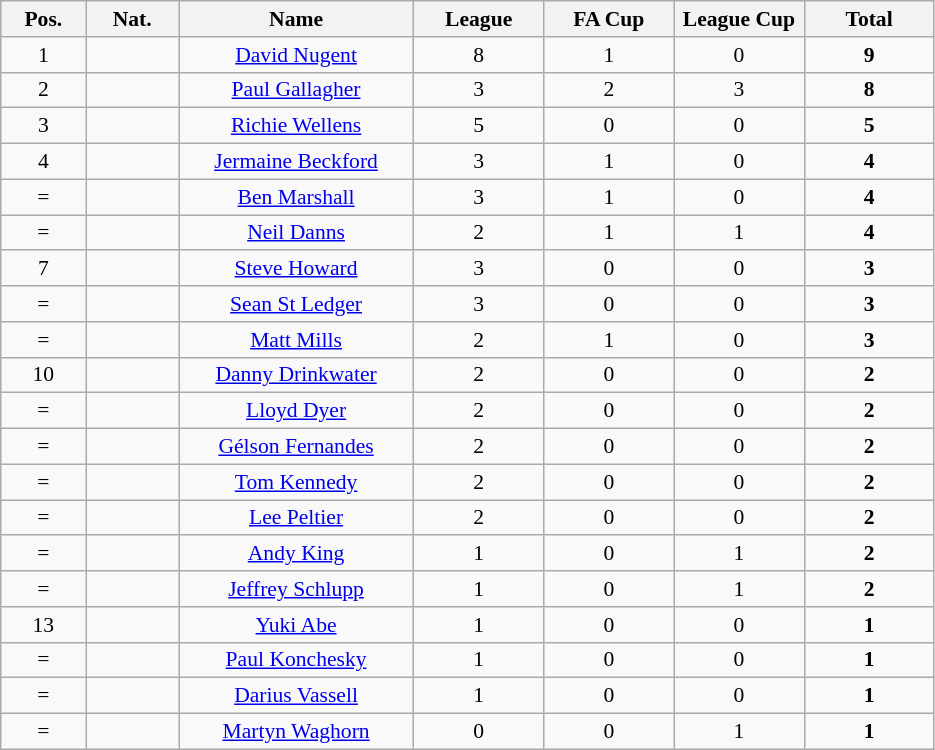<table class="wikitable" style="font-size: 90%; text-align: center">
<tr>
<th width=50>Pos.</th>
<th width=55>Nat.</th>
<th width=150>Name</th>
<th width=80>League</th>
<th width=80>FA Cup</th>
<th width=80>League Cup</th>
<th width=80>Total</th>
</tr>
<tr>
<td>1</td>
<td></td>
<td><a href='#'>David Nugent</a></td>
<td>8</td>
<td>1</td>
<td>0</td>
<td><strong>9</strong></td>
</tr>
<tr>
<td>2</td>
<td></td>
<td><a href='#'>Paul Gallagher</a></td>
<td>3</td>
<td>2</td>
<td>3</td>
<td><strong>8</strong></td>
</tr>
<tr>
<td>3</td>
<td></td>
<td><a href='#'>Richie Wellens</a></td>
<td>5</td>
<td>0</td>
<td>0</td>
<td><strong>5</strong></td>
</tr>
<tr>
<td>4</td>
<td></td>
<td><a href='#'>Jermaine Beckford</a></td>
<td>3</td>
<td>1</td>
<td>0</td>
<td><strong>4</strong></td>
</tr>
<tr>
<td>=</td>
<td></td>
<td><a href='#'>Ben Marshall</a></td>
<td>3</td>
<td>1</td>
<td>0</td>
<td><strong>4</strong></td>
</tr>
<tr>
<td>=</td>
<td></td>
<td><a href='#'>Neil Danns</a></td>
<td>2</td>
<td>1</td>
<td>1</td>
<td><strong>4</strong></td>
</tr>
<tr>
<td>7</td>
<td></td>
<td><a href='#'>Steve Howard</a></td>
<td>3</td>
<td>0</td>
<td>0</td>
<td><strong>3</strong></td>
</tr>
<tr>
<td>=</td>
<td></td>
<td><a href='#'>Sean St Ledger</a></td>
<td>3</td>
<td>0</td>
<td>0</td>
<td><strong>3</strong></td>
</tr>
<tr>
<td>=</td>
<td></td>
<td><a href='#'>Matt Mills</a></td>
<td>2</td>
<td>1</td>
<td>0</td>
<td><strong>3</strong></td>
</tr>
<tr>
<td>10</td>
<td></td>
<td><a href='#'>Danny Drinkwater</a></td>
<td>2</td>
<td>0</td>
<td>0</td>
<td><strong>2</strong></td>
</tr>
<tr>
<td>=</td>
<td></td>
<td><a href='#'>Lloyd Dyer</a></td>
<td>2</td>
<td>0</td>
<td>0</td>
<td><strong>2</strong></td>
</tr>
<tr>
<td>=</td>
<td></td>
<td><a href='#'>Gélson Fernandes</a></td>
<td>2</td>
<td>0</td>
<td>0</td>
<td><strong>2</strong></td>
</tr>
<tr>
<td>=</td>
<td></td>
<td><a href='#'>Tom Kennedy</a></td>
<td>2</td>
<td>0</td>
<td>0</td>
<td><strong>2</strong></td>
</tr>
<tr>
<td>=</td>
<td></td>
<td><a href='#'>Lee Peltier</a></td>
<td>2</td>
<td>0</td>
<td>0</td>
<td><strong>2</strong></td>
</tr>
<tr>
<td>=</td>
<td></td>
<td><a href='#'>Andy King</a></td>
<td>1</td>
<td>0</td>
<td>1</td>
<td><strong>2</strong></td>
</tr>
<tr>
<td>=</td>
<td></td>
<td><a href='#'>Jeffrey Schlupp</a></td>
<td>1</td>
<td>0</td>
<td>1</td>
<td><strong>2</strong></td>
</tr>
<tr>
<td>13</td>
<td></td>
<td><a href='#'>Yuki Abe</a></td>
<td>1</td>
<td>0</td>
<td>0</td>
<td><strong>1</strong></td>
</tr>
<tr>
<td>=</td>
<td></td>
<td><a href='#'>Paul Konchesky</a></td>
<td>1</td>
<td>0</td>
<td>0</td>
<td><strong>1</strong></td>
</tr>
<tr>
<td>=</td>
<td></td>
<td><a href='#'>Darius Vassell</a></td>
<td>1</td>
<td>0</td>
<td>0</td>
<td><strong>1</strong></td>
</tr>
<tr>
<td>=</td>
<td></td>
<td><a href='#'>Martyn Waghorn</a></td>
<td>0</td>
<td>0</td>
<td>1</td>
<td><strong>1</strong></td>
</tr>
</table>
